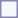<table style="border:1px solid #8888aa; background-color:#f7f8ff; padding:5px; font-size:95%; margin: 0px 12px 12px 0px;">
</table>
